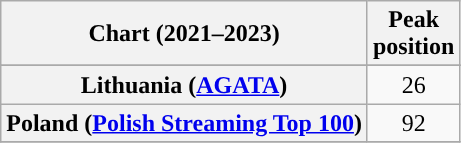<table class="wikitable sortable plainrowheaders" style="text-align:center">
<tr>
<th>Chart (2021–2023)</th>
<th>Peak<br>position</th>
</tr>
<tr>
</tr>
<tr>
</tr>
<tr>
<th scope="row">Lithuania (<a href='#'>AGATA</a>)</th>
<td>26</td>
</tr>
<tr>
<th scope="row">Poland (<a href='#'>Polish Streaming Top 100</a>)</th>
<td>92</td>
</tr>
<tr>
</tr>
</table>
